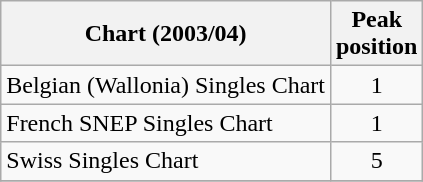<table class="wikitable sortable">
<tr>
<th>Chart (2003/04)</th>
<th>Peak<br>position</th>
</tr>
<tr>
<td>Belgian (Wallonia) Singles Chart</td>
<td align="center">1</td>
</tr>
<tr>
<td>French SNEP Singles Chart</td>
<td align="center">1</td>
</tr>
<tr>
<td>Swiss Singles Chart</td>
<td align="center">5</td>
</tr>
<tr>
</tr>
</table>
